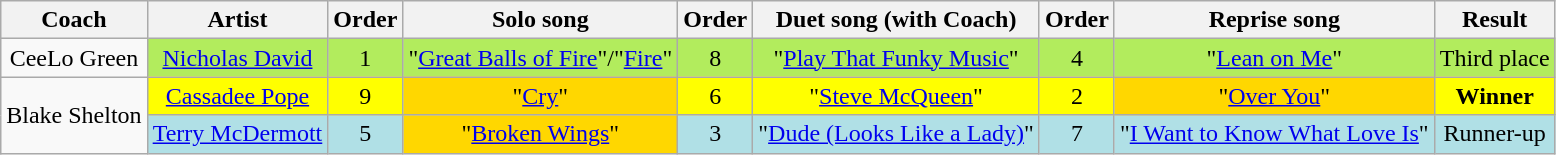<table class="wikitable" style="text-align:center; width:100%%;">
<tr>
<th scope="col">Coach</th>
<th scope="col">Artist</th>
<th scope="col">Order</th>
<th scope="col">Solo song</th>
<th scope="col">Order</th>
<th scope="col">Duet song (with Coach)</th>
<th scope="col">Order</th>
<th scope="col">Reprise song</th>
<th scope="col">Result</th>
</tr>
<tr>
<td scope="row">CeeLo Green</td>
<td style="background:#B2EC5D;"><a href='#'>Nicholas David</a></td>
<td style="background:#B2EC5D;">1</td>
<td style="background:#B2EC5D;">"<a href='#'>Great Balls of Fire</a>"/"<a href='#'>Fire</a>"</td>
<td style="background:#B2EC5D;">8</td>
<td style="background:#B2EC5D;">"<a href='#'>Play That Funky Music</a>"</td>
<td style="background:#B2EC5D;">4</td>
<td style="background:#B2EC5D;">"<a href='#'>Lean on Me</a>"</td>
<td style="background:#B2EC5D;">Third place</td>
</tr>
<tr>
<td scope="row" rowspan="2">Blake Shelton</td>
<td style="background:yellow;"><a href='#'>Cassadee Pope</a></td>
<td style="background:yellow;">9</td>
<td style="background:gold;">"<a href='#'>Cry</a>"</td>
<td style="background:yellow;">6</td>
<td style="background:yellow;">"<a href='#'>Steve McQueen</a>"</td>
<td style="background:yellow;">2</td>
<td style="background:gold;">"<a href='#'>Over You</a>"</td>
<td style="background:yellow;"><strong>Winner</strong></td>
</tr>
<tr>
<td style="background:#B0E0E6;"><a href='#'>Terry McDermott</a></td>
<td style="background:#B0E0E6;">5</td>
<td style="background:gold;">"<a href='#'>Broken Wings</a>"</td>
<td style="background:#B0E0E6;">3</td>
<td style="background:#B0E0E6;">"<a href='#'>Dude (Looks Like a Lady)</a>"</td>
<td style="background:#B0E0E6;">7</td>
<td style="background:#B0E0E6;">"<a href='#'>I Want to Know What Love Is</a>"</td>
<td style="background:#B0E0E6;">Runner-up</td>
</tr>
</table>
